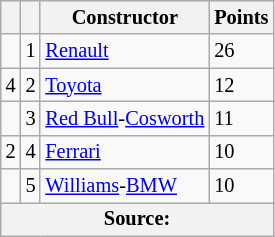<table class="wikitable" style="font-size: 85%;">
<tr>
<th></th>
<th></th>
<th>Constructor</th>
<th>Points</th>
</tr>
<tr>
<td></td>
<td align="center">1</td>
<td> <a href='#'>Renault</a></td>
<td>26</td>
</tr>
<tr>
<td> 4</td>
<td align="center">2</td>
<td> <a href='#'>Toyota</a></td>
<td>12</td>
</tr>
<tr>
<td></td>
<td align="center">3</td>
<td> <a href='#'>Red Bull</a>-<a href='#'>Cosworth</a></td>
<td>11</td>
</tr>
<tr>
<td> 2</td>
<td align="center">4</td>
<td> <a href='#'>Ferrari</a></td>
<td>10</td>
</tr>
<tr>
<td></td>
<td align="center">5</td>
<td> <a href='#'>Williams</a>-<a href='#'>BMW</a></td>
<td>10</td>
</tr>
<tr>
<th colspan=4>Source:</th>
</tr>
</table>
